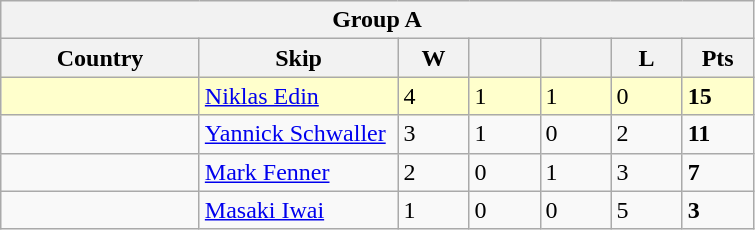<table class=wikitable>
<tr>
<th colspan=7>Group A</th>
</tr>
<tr>
<th width=125>Country</th>
<th width=125>Skip</th>
<th width=40>W</th>
<th width=40></th>
<th width=40></th>
<th width=40>L</th>
<th width=40>Pts</th>
</tr>
<tr bgcolor=#ffffcc>
<td></td>
<td><a href='#'>Niklas Edin</a></td>
<td>4</td>
<td>1</td>
<td>1</td>
<td>0</td>
<td><strong>15</strong></td>
</tr>
<tr>
<td></td>
<td><a href='#'>Yannick Schwaller</a></td>
<td>3</td>
<td>1</td>
<td>0</td>
<td>2</td>
<td><strong>11</strong></td>
</tr>
<tr>
<td></td>
<td><a href='#'>Mark Fenner</a></td>
<td>2</td>
<td>0</td>
<td>1</td>
<td>3</td>
<td><strong>7</strong></td>
</tr>
<tr>
<td></td>
<td><a href='#'>Masaki Iwai</a></td>
<td>1</td>
<td>0</td>
<td>0</td>
<td>5</td>
<td><strong>3</strong></td>
</tr>
</table>
